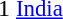<table cellspacing=0 cellpadding=0>
<tr>
<td><div>1 </div></td>
<td style="font-size: 95%"> <a href='#'>India</a></td>
</tr>
</table>
